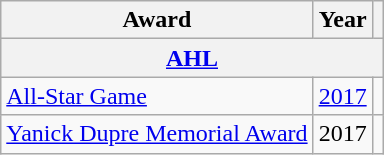<table class="wikitable">
<tr>
<th>Award</th>
<th>Year</th>
<th></th>
</tr>
<tr>
<th colspan="3"><a href='#'>AHL</a></th>
</tr>
<tr>
<td><a href='#'>All-Star Game</a></td>
<td><a href='#'>2017</a></td>
<td></td>
</tr>
<tr>
<td><a href='#'>Yanick Dupre Memorial Award</a></td>
<td>2017</td>
<td></td>
</tr>
</table>
